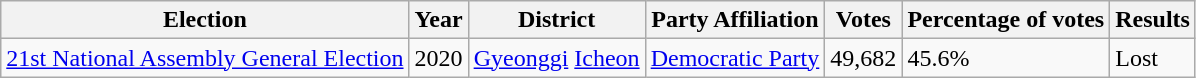<table class="wikitable">
<tr>
<th>Election</th>
<th>Year</th>
<th>District</th>
<th>Party Affiliation</th>
<th>Votes</th>
<th>Percentage of votes</th>
<th>Results</th>
</tr>
<tr>
<td><a href='#'>21st National Assembly General Election</a></td>
<td>2020</td>
<td><a href='#'>Gyeonggi</a> <a href='#'>Icheon</a></td>
<td><a href='#'>Democratic Party</a></td>
<td>49,682</td>
<td>45.6%</td>
<td>Lost</td>
</tr>
</table>
